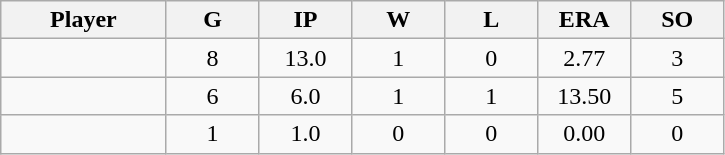<table class="wikitable sortable">
<tr>
<th bgcolor="#DDDDFF" width="16%">Player</th>
<th bgcolor="#DDDDFF" width="9%">G</th>
<th bgcolor="#DDDDFF" width="9%">IP</th>
<th bgcolor="#DDDDFF" width="9%">W</th>
<th bgcolor="#DDDDFF" width="9%">L</th>
<th bgcolor="#DDDDFF" width="9%">ERA</th>
<th bgcolor="#DDDDFF" width="9%">SO</th>
</tr>
<tr align="center">
<td></td>
<td>8</td>
<td>13.0</td>
<td>1</td>
<td>0</td>
<td>2.77</td>
<td>3</td>
</tr>
<tr align="center">
<td></td>
<td>6</td>
<td>6.0</td>
<td>1</td>
<td>1</td>
<td>13.50</td>
<td>5</td>
</tr>
<tr align="center">
<td></td>
<td>1</td>
<td>1.0</td>
<td>0</td>
<td>0</td>
<td>0.00</td>
<td>0</td>
</tr>
</table>
